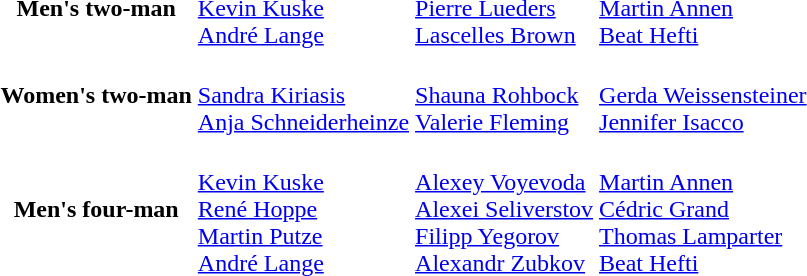<table>
<tr>
<th scope="row">Men's two-man<br></th>
<td><br><a href='#'>Kevin Kuske</a><br><a href='#'>André Lange</a></td>
<td><br><a href='#'>Pierre Lueders</a><br><a href='#'>Lascelles Brown</a></td>
<td><br><a href='#'>Martin Annen</a><br><a href='#'>Beat Hefti</a></td>
</tr>
<tr>
<th scope="row">Women's two-man<br></th>
<td><br><a href='#'>Sandra Kiriasis</a><br><a href='#'>Anja Schneiderheinze</a></td>
<td><br><a href='#'>Shauna Rohbock</a><br><a href='#'>Valerie Fleming</a></td>
<td><br><a href='#'>Gerda Weissensteiner</a><br><a href='#'>Jennifer Isacco</a></td>
</tr>
<tr>
<th scope="row">Men's four-man<br></th>
<td><br><a href='#'>Kevin Kuske</a><br><a href='#'>René Hoppe</a><br><a href='#'>Martin Putze</a><br><a href='#'>André Lange</a></td>
<td><br><a href='#'>Alexey Voyevoda</a><br><a href='#'>Alexei Seliverstov</a><br><a href='#'>Filipp Yegorov</a><br><a href='#'>Alexandr Zubkov</a></td>
<td><br><a href='#'>Martin Annen</a><br><a href='#'>Cédric Grand</a><br><a href='#'>Thomas Lamparter</a><br><a href='#'>Beat Hefti</a></td>
</tr>
</table>
